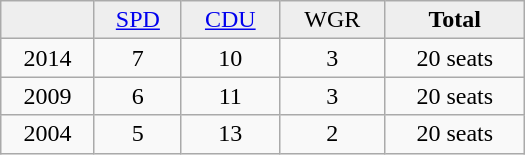<table class="wikitable" width="350">
<tr bgcolor="#eeeeee" align="center">
<td> </td>
<td><a href='#'>SPD</a></td>
<td><a href='#'>CDU</a></td>
<td>WGR</td>
<td><strong>Total</strong></td>
</tr>
<tr align="center">
<td>2014</td>
<td>7</td>
<td>10</td>
<td>3</td>
<td>20 seats</td>
</tr>
<tr align="center">
<td>2009</td>
<td>6</td>
<td>11</td>
<td>3</td>
<td>20 seats</td>
</tr>
<tr align="center">
<td>2004</td>
<td>5</td>
<td>13</td>
<td>2</td>
<td>20 seats</td>
</tr>
</table>
